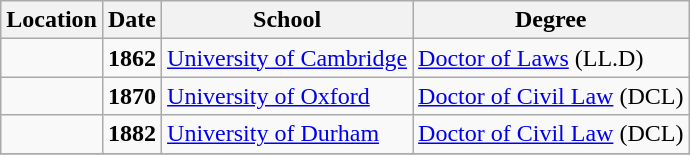<table class="wikitable">
<tr>
<th>Location</th>
<th>Date</th>
<th>School</th>
<th>Degree</th>
</tr>
<tr>
<td></td>
<td style="font-weight:bold;">1862</td>
<td><a href='#'>University of Cambridge</a></td>
<td><a href='#'>Doctor of Laws</a> (LL.D)</td>
</tr>
<tr>
<td></td>
<td style="font-weight:bold;">1870</td>
<td><a href='#'>University of Oxford</a></td>
<td><a href='#'>Doctor of Civil Law</a> (DCL)</td>
</tr>
<tr>
<td></td>
<td style="font-weight:bold;">1882</td>
<td><a href='#'>University of Durham</a></td>
<td><a href='#'>Doctor of Civil Law</a> (DCL)</td>
</tr>
<tr>
</tr>
</table>
